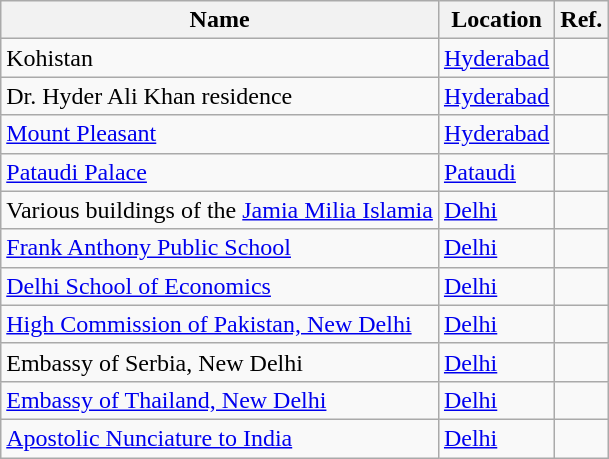<table class="wikitable">
<tr>
<th>Name</th>
<th>Location</th>
<th>Ref.</th>
</tr>
<tr>
<td>Kohistan</td>
<td><a href='#'>Hyderabad</a></td>
<td></td>
</tr>
<tr>
<td>Dr. Hyder Ali Khan residence</td>
<td><a href='#'>Hyderabad</a></td>
<td></td>
</tr>
<tr>
<td><a href='#'>Mount Pleasant</a></td>
<td><a href='#'>Hyderabad</a></td>
<td></td>
</tr>
<tr>
<td><a href='#'>Pataudi Palace</a></td>
<td><a href='#'>Pataudi</a></td>
<td></td>
</tr>
<tr>
<td>Various buildings of the <a href='#'>Jamia Milia Islamia</a></td>
<td><a href='#'>Delhi</a></td>
<td></td>
</tr>
<tr>
<td><a href='#'>Frank Anthony Public School</a></td>
<td><a href='#'>Delhi</a></td>
<td></td>
</tr>
<tr>
<td><a href='#'>Delhi School of Economics</a></td>
<td><a href='#'>Delhi</a></td>
<td></td>
</tr>
<tr>
<td><a href='#'>High Commission of Pakistan, New Delhi</a></td>
<td><a href='#'>Delhi</a></td>
<td></td>
</tr>
<tr>
<td>Embassy of Serbia, New Delhi</td>
<td><a href='#'>Delhi</a></td>
<td></td>
</tr>
<tr>
<td><a href='#'>Embassy of Thailand, New Delhi</a></td>
<td><a href='#'>Delhi</a></td>
<td></td>
</tr>
<tr>
<td><a href='#'>Apostolic Nunciature to India</a></td>
<td><a href='#'>Delhi</a></td>
<td></td>
</tr>
</table>
